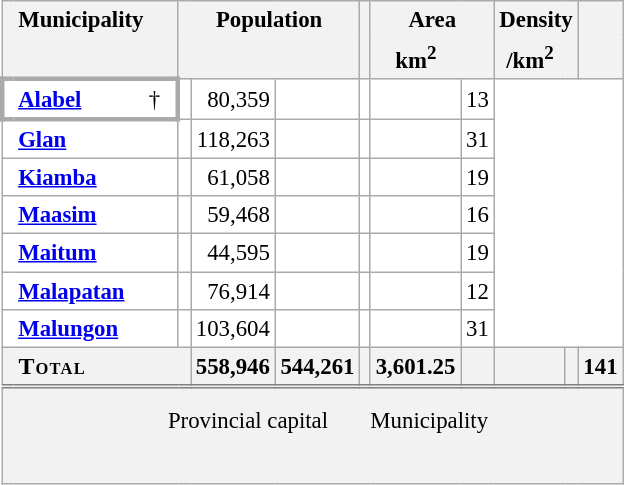<table class="wikitable sortable" style="table-layout:fixed;text-align:right;background-color:white;font-size:95%;border-collapse:collapse;">
<tr>
<th scope="col" style="border-width:thin 0 0 thin;" class="unsortable" rowspan="2"></th>
<th scope="col" style="border-width:thin 0 0 0;text-align:left;padding-right:1.5em;" class="unsortable" colspan="2">Municipality</th>
<th scope="col" style="border-bottom:0;text-align:center;" class="unsortable" colspan="3">Population</th>
<th scope="col" style="border-bottom:0;text-align:center;" class="unsortable"></th>
<th scope="col" style="border-bottom:0;text-align:center;" class="unsortable" colspan="2">Area</th>
<th scope="col" style="border-bottom:0;text-align:center;" class="unsortable" colspan="2">Density</th>
<th scope="col" style="border-bottom:0;text-align:center;" class="unsortable"></th>
</tr>
<tr>
<th style="border-width:0 thin thin 0;" colspan="2"></th>
<th style="border-width:0 0 thin thin;text-align:center;" colspan="2"></th>
<th style="border-width:0 thin thin 0;text-align:center;"></th>
<th style="border-top:0;"></th>
<th style="border-width:0 0 thin thin;text-align:center;">km<sup>2</sup></th>
<th style="border-width:0 thin thin 0;text-align:center;" class="unsortable"></th>
<th style="border-width:0 0 thin thin;text-align:center;">/km<sup>2</sup></th>
<th style="border-width:0 thin thin 0;text-align:center;" class="unsortable"></th>
<th style="border-top:0;"></th>
</tr>
<tr>
<th scope="row" style="border-width:medium 0 medium medium;background-color:initial;"></th>
<td style="text-align:left;font-weight:bold;border-width:medium 0 medium;"><a href='#'>Alabel</a></td>
<td style="border-width:medium medium medium 0;padding-right:0.7em;">†</td>
<td></td>
<td>80,359</td>
<td></td>
<td></td>
<td></td>
<td style="text-align:center;">13</td>
</tr>
<tr>
<th scope="row" style="border-right:0;background-color:initial;"></th>
<td style="text-align:left;font-weight:bold;border-left:0;" colspan="2"><a href='#'>Glan</a></td>
<td></td>
<td>118,263</td>
<td></td>
<td></td>
<td></td>
<td style="text-align:center;">31</td>
</tr>
<tr>
<th scope="row" style="border-right:0;background-color:initial;"></th>
<td style="text-align:left;font-weight:bold;border-left:0;" colspan="2"><a href='#'>Kiamba</a></td>
<td></td>
<td>61,058</td>
<td></td>
<td></td>
<td></td>
<td style="text-align:center;">19</td>
</tr>
<tr>
<th scope="row" style="border-right:0;background-color:initial;"></th>
<td style="text-align:left;font-weight:bold;border-left:0;" colspan="2"><a href='#'>Maasim</a></td>
<td></td>
<td>59,468</td>
<td></td>
<td></td>
<td></td>
<td style="text-align:center;">16</td>
</tr>
<tr>
<th scope="row" style="border-right:0;background-color:initial;"></th>
<td style="text-align:left;font-weight:bold;border-left:0;" colspan="2"><a href='#'>Maitum</a></td>
<td></td>
<td>44,595</td>
<td></td>
<td></td>
<td></td>
<td style="text-align:center;">19</td>
</tr>
<tr>
<th scope="row" style="border-right:0;background-color:initial;"></th>
<td style="text-align:left;font-weight:bold;border-left:0;" colspan="2"><a href='#'>Malapatan</a></td>
<td></td>
<td>76,914</td>
<td></td>
<td></td>
<td></td>
<td style="text-align:center;">12</td>
</tr>
<tr>
<th scope="row" style="border-right:0;background-color:initial;"></th>
<td style="text-align:left;font-weight:bold;border-left:0;" colspan="2"><a href='#'>Malungon</a></td>
<td></td>
<td>103,604</td>
<td></td>
<td></td>
<td></td>
<td style="text-align:center;">31</td>
</tr>
<tr class="sortbottom">
<th scope="row" style="border-right:0;"></th>
<th colspan="3" style="border-left:0;text-align:left;font-size:medium;font-variant:small-caps;letter-spacing:0.05em;">Total</th>
<th style="text-align:right;">558,946</th>
<th style="text-align:right;">544,261</th>
<th style="text-align:right;"></th>
<th style="text-align:right;">3,601.25</th>
<th style="text-align:right;"></th>
<th style="text-align:right;"></th>
<th style="text-align:right;"></th>
<th style="text-align:center;">141</th>
</tr>
<tr class="sortbottom" style="background-color:#F2F2F2;line-height:1.3em;border-top:double grey;">
<td colspan="2" style="border-width:thin 0 0 thin;"></td>
<td colspan="5" style="border-width:thin 0 0 0;text-align:center;padding:0.7em 0;">Provincial capital</td>
<td colspan="6" style="border-width:thin 0 0 0;text-align:left;padding:0.7em 0;">Municipality</td>
</tr>
<tr class="sortbottom" style="background-color:#F2F2F2;line-height:1.3em;font-size:110%;">
<td colspan="13" style="border-top:0;text-align:left;padding:0 11.5em;"><br></td>
</tr>
</table>
